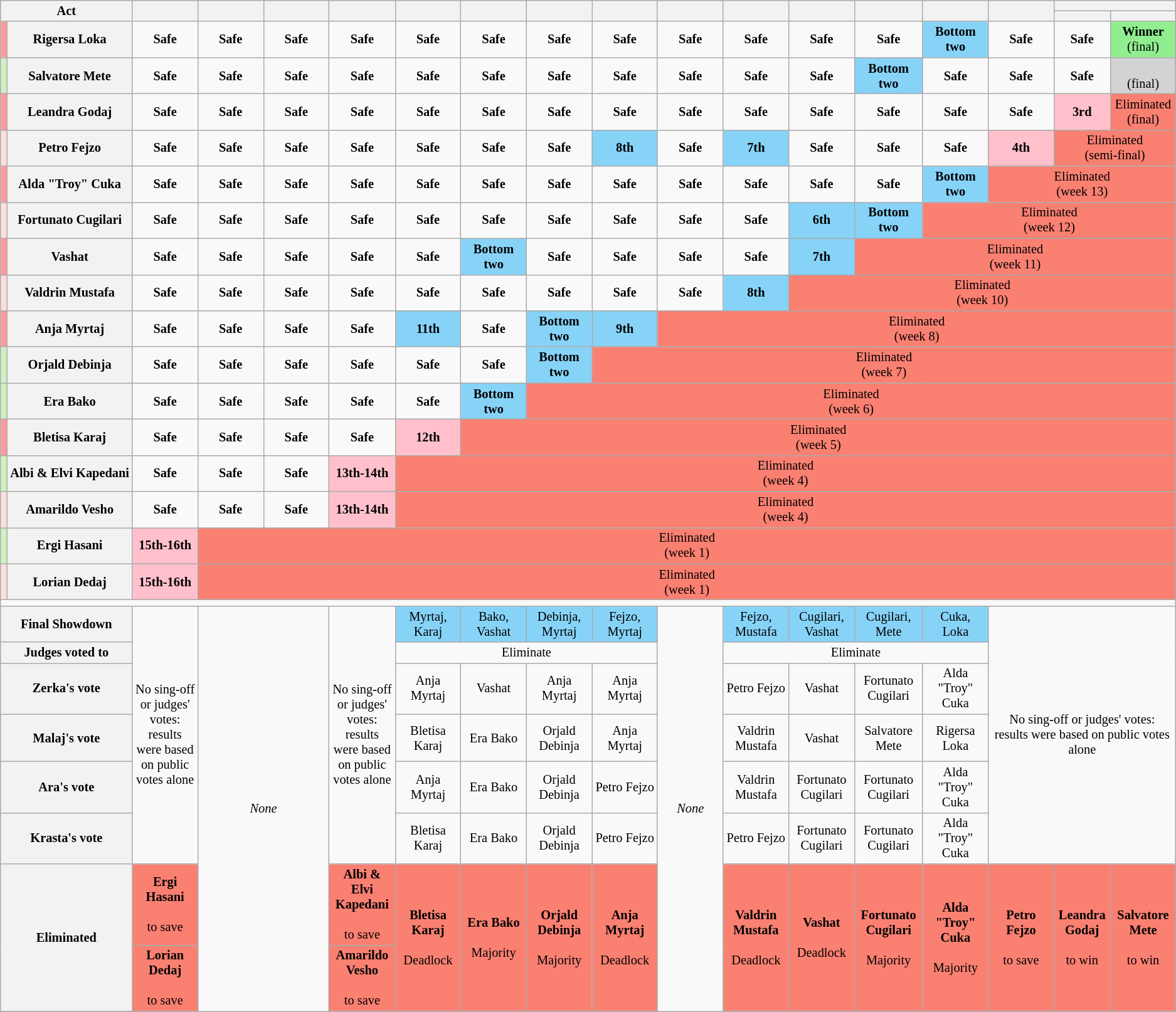<table class="wikitable" style="text-align:center; font-size:85%">
<tr>
<th style="width:10%" colspan="2" rowspan="2" scope="col">Act</th>
<th style="width:5%" rowspan="2" scope="col"></th>
<th style="width:5%" rowspan="2" scope="col"></th>
<th style="width:5%" rowspan="2" scope="col"></th>
<th style="width:5%" rowspan="2" scope="col"></th>
<th style="width:5%" rowspan="2" scope="col"></th>
<th style="width:5%" rowspan="2" scope="col"></th>
<th style="width:5%" rowspan="2" scope="col"></th>
<th style="width:5%" rowspan="2" scope="col"></th>
<th style="width:5%" rowspan="2" scope="col"></th>
<th style="width:5%" rowspan="2" scope="col"></th>
<th style="width:5%" rowspan="2" scope="col"></th>
<th style="width:5%" rowspan="2" scope="col"></th>
<th style="width:5%" rowspan="2" scope="col"></th>
<th style="width:5%" rowspan="2" scope="col"></th>
<th style="width:5%" colspan="2" scope="col"></th>
</tr>
<tr>
<th scope="col"></th>
<th scope="col"></th>
</tr>
<tr>
<th style="background:#ff9999"></th>
<th scope="row">Rigersa Loka</th>
<td><strong>Safe</strong></td>
<td><strong>Safe</strong></td>
<td><strong>Safe</strong></td>
<td><strong>Safe</strong></td>
<td><strong>Safe</strong></td>
<td><strong>Safe</strong></td>
<td><strong>Safe</strong></td>
<td><strong>Safe</strong></td>
<td><strong>Safe</strong></td>
<td><strong>Safe</strong></td>
<td><strong>Safe</strong></td>
<td><strong>Safe</strong></td>
<td style="background:#87d3f8;"><strong>Bottom two</strong></td>
<td><strong>Safe</strong></td>
<td><strong>Safe</strong></td>
<td style="background:lightgreen;"><strong>Winner</strong><br>(final)</td>
</tr>
<tr>
<th style="background:#d0f0c0"></th>
<th scope="row">Salvatore Mete</th>
<td><strong>Safe</strong></td>
<td><strong>Safe</strong></td>
<td><strong>Safe</strong></td>
<td><strong>Safe</strong></td>
<td><strong>Safe</strong></td>
<td><strong>Safe</strong></td>
<td><strong>Safe</strong></td>
<td><strong>Safe</strong></td>
<td><strong>Safe</strong></td>
<td><strong>Safe</strong></td>
<td><strong>Safe</strong></td>
<td style="background:#87d3f8;"><strong>Bottom two</strong></td>
<td><strong>Safe</strong></td>
<td><strong>Safe</strong></td>
<td><strong>Safe</strong></td>
<td style="background:lightgrey;"><br>(final)</td>
</tr>
<tr>
<th style="background:#ff9999"></th>
<th scope="row">Leandra Godaj</th>
<td><strong>Safe</strong></td>
<td><strong>Safe</strong></td>
<td><strong>Safe</strong></td>
<td><strong>Safe</strong></td>
<td><strong>Safe</strong></td>
<td><strong>Safe</strong></td>
<td><strong>Safe</strong></td>
<td><strong>Safe</strong></td>
<td><strong>Safe</strong></td>
<td><strong>Safe</strong></td>
<td><strong>Safe</strong></td>
<td><strong>Safe</strong></td>
<td><strong>Safe</strong></td>
<td><strong>Safe</strong></td>
<td style="background:pink;"><strong>3rd</strong></td>
<td colspan="2" style="background:salmon;">Eliminated<br>(final)</td>
</tr>
<tr>
<th style="background:#ffdddd"></th>
<th scope="row">Petro Fejzo</th>
<td><strong>Safe</strong></td>
<td><strong>Safe</strong></td>
<td><strong>Safe</strong></td>
<td><strong>Safe</strong></td>
<td><strong>Safe</strong></td>
<td><strong>Safe</strong></td>
<td><strong>Safe</strong></td>
<td style="background:#87d3f8;"><strong>8th</strong></td>
<td><strong>Safe</strong></td>
<td style="background:#87d3f8;"><strong>7th</strong></td>
<td><strong>Safe</strong></td>
<td><strong>Safe</strong></td>
<td><strong>Safe</strong></td>
<td style="background:pink;"><strong>4th</strong></td>
<td colspan="2" style="background:salmon;">Eliminated<br>(semi-final)</td>
</tr>
<tr>
<th style="background:#ff9999"></th>
<th scope="row">Alda "Troy" Cuka</th>
<td><strong>Safe</strong></td>
<td><strong>Safe</strong></td>
<td><strong>Safe</strong></td>
<td><strong>Safe</strong></td>
<td><strong>Safe</strong></td>
<td><strong>Safe</strong></td>
<td><strong>Safe</strong></td>
<td><strong>Safe</strong></td>
<td><strong>Safe</strong></td>
<td><strong>Safe</strong></td>
<td><strong>Safe</strong></td>
<td><strong>Safe</strong></td>
<td style="background:#87d3f8;"><strong>Bottom two</strong></td>
<td colspan="3" style="background:salmon;">Eliminated<br>(week 13)</td>
</tr>
<tr>
<th style="background:#ffdddd"></th>
<th scope="row">Fortunato Cugilari</th>
<td><strong>Safe</strong></td>
<td><strong>Safe</strong></td>
<td><strong>Safe</strong></td>
<td><strong>Safe</strong></td>
<td><strong>Safe</strong></td>
<td><strong>Safe</strong></td>
<td><strong>Safe</strong></td>
<td><strong>Safe</strong></td>
<td><strong>Safe</strong></td>
<td><strong>Safe</strong></td>
<td style="background:#87d3f8;"><strong>6th</strong></td>
<td style="background:#87d3f8;"><strong>Bottom two</strong></td>
<td colspan="4" style="background:salmon;">Eliminated<br>(week 12)</td>
</tr>
<tr>
<th style="background:#ff9999"></th>
<th scope="row">Vashat</th>
<td><strong>Safe</strong></td>
<td><strong>Safe</strong></td>
<td><strong>Safe</strong></td>
<td><strong>Safe</strong></td>
<td><strong>Safe</strong></td>
<td style="background:#87d3f8;"><strong>Bottom two</strong></td>
<td><strong>Safe</strong></td>
<td><strong>Safe</strong></td>
<td><strong>Safe</strong></td>
<td><strong>Safe</strong></td>
<td style="background:#87d3f8;"><strong>7th</strong></td>
<td colspan="5" style="background:salmon;">Eliminated<br>(week 11)</td>
</tr>
<tr>
<th style="background:#ffdddd"></th>
<th scope="row">Valdrin Mustafa</th>
<td><strong>Safe</strong></td>
<td><strong>Safe</strong></td>
<td><strong>Safe</strong></td>
<td><strong>Safe</strong></td>
<td><strong>Safe</strong></td>
<td><strong>Safe</strong></td>
<td><strong>Safe</strong></td>
<td><strong>Safe</strong></td>
<td><strong>Safe</strong></td>
<td style="background:#87d3f8;"><strong>8th</strong></td>
<td colspan="6" style="background:salmon;">Eliminated<br>(week 10)</td>
</tr>
<tr>
<th style="background:#ff9999"></th>
<th scope="row">Anja Myrtaj</th>
<td><strong>Safe</strong></td>
<td><strong>Safe</strong></td>
<td><strong>Safe</strong></td>
<td><strong>Safe</strong></td>
<td style="background:#87d3f8;"><strong>11th</strong></td>
<td><strong>Safe</strong></td>
<td style="background:#87d3f8;"><strong>Bottom two</strong></td>
<td style="background:#87d3f8;"><strong>9th</strong></td>
<td colspan="8" style="background:salmon;">Eliminated<br>(week 8)</td>
</tr>
<tr>
<th style="background:#d0f0c0"></th>
<th scope="row">Orjald Debinja</th>
<td><strong>Safe</strong></td>
<td><strong>Safe</strong></td>
<td><strong>Safe</strong></td>
<td><strong>Safe</strong></td>
<td><strong>Safe</strong></td>
<td><strong>Safe</strong></td>
<td style="background:#87d3f8;"><strong>Bottom two</strong></td>
<td colspan="9" style="background:salmon;">Eliminated<br>(week 7)</td>
</tr>
<tr>
<th style="background:#d0f0c0"></th>
<th scope="row">Era Bako</th>
<td><strong>Safe</strong></td>
<td><strong>Safe</strong></td>
<td><strong>Safe</strong></td>
<td><strong>Safe</strong></td>
<td><strong>Safe</strong></td>
<td style="background:#87d3f8;"><strong>Bottom two</strong></td>
<td colspan="10" style="background:salmon;">Eliminated<br>(week 6)</td>
</tr>
<tr>
<th style="background:#ff9999"></th>
<th scope="row">Bletisa Karaj</th>
<td><strong>Safe</strong></td>
<td><strong>Safe</strong></td>
<td><strong>Safe</strong></td>
<td><strong>Safe</strong></td>
<td style="background:pink;"><strong>12th</strong></td>
<td colspan="11" style="background:salmon;">Eliminated<br>(week 5)</td>
</tr>
<tr>
<th style="background:#d0f0c0"></th>
<th scope="row">Albi & Elvi Kapedani</th>
<td><strong>Safe</strong></td>
<td><strong>Safe</strong></td>
<td><strong>Safe</strong></td>
<td style="background:pink;"><strong>13th-14th</strong></td>
<td colspan="12" style="background:salmon;">Eliminated<br>(week 4)</td>
</tr>
<tr>
<th style="background:#ffdddd"></th>
<th scope="row">Amarildo Vesho</th>
<td><strong>Safe</strong></td>
<td><strong>Safe</strong></td>
<td><strong>Safe</strong></td>
<td style="background:pink;"><strong>13th-14th</strong></td>
<td colspan="12" style="background:salmon;">Eliminated<br>(week 4)</td>
</tr>
<tr>
<th style="background:#d0f0c0"></th>
<th scope="row">Ergi Hasani</th>
<td style="background:pink;"><strong>15th-16th</strong></td>
<td colspan="15" style="background:salmon;">Eliminated<br>(week 1)</td>
</tr>
<tr>
<th style="background:#ffdddd"></th>
<th scope="row">Lorian Dedaj</th>
<td style="background:pink;"><strong>15th-16th</strong></td>
<td colspan="15" style="background:salmon;">Eliminated<br>(week 1)</td>
</tr>
<tr>
<td colspan="18"></td>
</tr>
<tr>
<th scope="row" colspan=2>Final Showdown</th>
<td rowspan="6">No sing-off or judges' votes: results were based on public votes alone</td>
<td rowspan="9" colspan="2"><em>None</em> </td>
<td rowspan="6">No sing-off or judges' votes: results were based on public votes alone</td>
<td style="background:#87d3f8;">Myrtaj,<br>Karaj</td>
<td style="background:#87d3f8;">Bako,<br>Vashat</td>
<td style="background:#87d3f8;">Debinja,<br>Myrtaj</td>
<td style="background:#87d3f8;">Fejzo,<br>Myrtaj</td>
<td rowspan="9"><em>None</em> </td>
<td style="background:#87d3f8;">Fejzo,<br>Mustafa</td>
<td style="background:#87d3f8;">Cugilari,<br>Vashat</td>
<td style="background:#87d3f8;">Cugilari,<br>Mete</td>
<td style="background:#87d3f8;">Cuka,<br>Loka</td>
<td rowspan="6" colspan="3">No sing-off or judges' votes: results were based on public votes alone</td>
</tr>
<tr>
<th scope="row" colspan="2">Judges voted to</th>
<td colspan="4">Eliminate</td>
<td colspan="4">Eliminate</td>
</tr>
<tr style="height:50px">
<th scope="row" colspan=2>Zerka's vote</th>
<td>Anja Myrtaj</td>
<td>Vashat</td>
<td>Anja Myrtaj</td>
<td>Anja Myrtaj</td>
<td>Petro Fejzo</td>
<td>Vashat</td>
<td>Fortunato Cugilari</td>
<td>Alda "Troy" Cuka</td>
</tr>
<tr style="height:50px">
<th scope="row" colspan=2>Malaj's vote</th>
<td>Bletisa Karaj</td>
<td>Era Bako</td>
<td>Orjald Debinja</td>
<td>Anja Myrtaj</td>
<td>Valdrin Mustafa</td>
<td>Vashat</td>
<td>Salvatore Mete</td>
<td>Rigersa Loka</td>
</tr>
<tr style="height:50px">
<th scope="row" colspan=2>Ara's vote</th>
<td>Anja Myrtaj</td>
<td>Era Bako</td>
<td>Orjald Debinja</td>
<td>Petro Fejzo</td>
<td>Valdrin Mustafa</td>
<td>Fortunato Cugilari</td>
<td>Fortunato Cugilari</td>
<td>Alda "Troy" Cuka</td>
</tr>
<tr style="height:50px">
<th scope="row" colspan=2>Krasta's vote</th>
<td>Bletisa Karaj</td>
<td>Era Bako</td>
<td>Orjald Debinja</td>
<td>Petro Fejzo</td>
<td>Petro Fejzo</td>
<td>Fortunato Cugilari</td>
<td>Fortunato Cugilari</td>
<td>Alda "Troy" Cuka</td>
</tr>
<tr>
<th rowspan="2" colspan="2" scope="row">Eliminated</th>
<td style="background:salmon;"><strong>Ergi Hasani</strong><br><br>to save</td>
<td style="background:salmon;"><strong>Albi & Elvi Kapedani</strong><br><br>to save</td>
<td rowspan="2" style="background:salmon;"><strong>Bletisa Karaj</strong><br><br>Deadlock</td>
<td rowspan="2" style="background:salmon;"><strong>Era Bako</strong><br><br>Majority</td>
<td rowspan="2" style="background:salmon;"><strong>Orjald Debinja</strong><br><br>Majority</td>
<td rowspan="2" style="background:salmon;"><strong>Anja Myrtaj</strong><br><br>Deadlock</td>
<td rowspan="2" style="background:salmon;"><strong>Valdrin Mustafa</strong><br><br>Deadlock</td>
<td rowspan="2" style="background:salmon;"><strong>Vashat</strong><br><br>Deadlock</td>
<td rowspan="2" style="background:salmon;"><strong>Fortunato Cugilari</strong><br><br>Majority</td>
<td rowspan="2" style="background:salmon;"><strong>Alda "Troy" Cuka</strong><br><br>Majority</td>
<td rowspan="2" style="background:salmon;"><strong>Petro Fejzo</strong><br><br>to save</td>
<td rowspan="2" style="background:salmon;"><strong>Leandra Godaj</strong><br><br>to win</td>
<td rowspan="2" style="background:salmon;"><strong>Salvatore Mete</strong><br><br>to win</td>
</tr>
<tr>
<td style="background:salmon;"><strong>Lorian Dedaj</strong><br><br>to save</td>
<td style="background:salmon;"><strong>Amarildo Vesho</strong><br><br>to save</td>
</tr>
<tr>
</tr>
</table>
